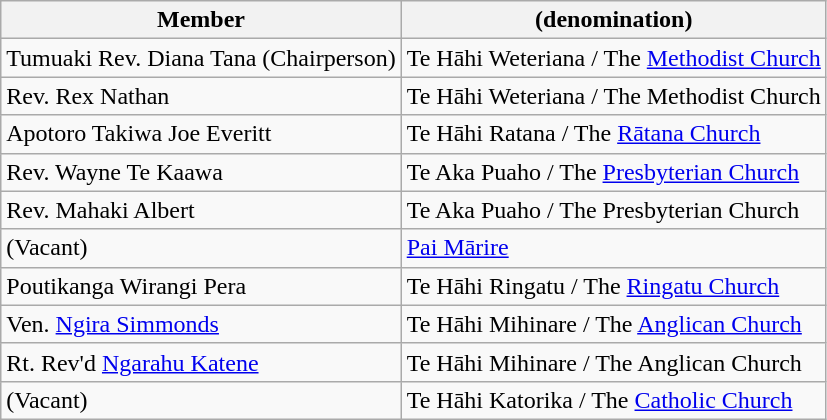<table class="wikitable">
<tr>
<th>Member</th>
<th> (denomination)</th>
</tr>
<tr>
<td>Tumuaki Rev. Diana Tana (Chairperson)</td>
<td>Te Hāhi Weteriana / The <a href='#'>Methodist Church</a></td>
</tr>
<tr>
<td>Rev. Rex Nathan</td>
<td>Te Hāhi Weteriana / The Methodist Church</td>
</tr>
<tr>
<td>Apotoro Takiwa Joe Everitt</td>
<td>Te Hāhi Ratana / The <a href='#'>Rātana Church</a></td>
</tr>
<tr>
<td>Rev. Wayne Te Kaawa</td>
<td>Te Aka Puaho / The <a href='#'>Presbyterian Church</a></td>
</tr>
<tr>
<td>Rev. Mahaki Albert</td>
<td>Te Aka Puaho / The Presbyterian Church</td>
</tr>
<tr>
<td>(Vacant)</td>
<td><a href='#'>Pai Mārire</a></td>
</tr>
<tr>
<td>Poutikanga Wirangi Pera</td>
<td>Te Hāhi Ringatu / The <a href='#'>Ringatu Church</a></td>
</tr>
<tr>
<td>Ven. <a href='#'>Ngira Simmonds</a></td>
<td>Te Hāhi Mihinare / The <a href='#'>Anglican Church</a></td>
</tr>
<tr>
<td>Rt. Rev'd <a href='#'>Ngarahu Katene</a></td>
<td>Te Hāhi Mihinare / The Anglican Church</td>
</tr>
<tr>
<td>(Vacant)</td>
<td>Te Hāhi Katorika / The <a href='#'>Catholic Church</a></td>
</tr>
</table>
